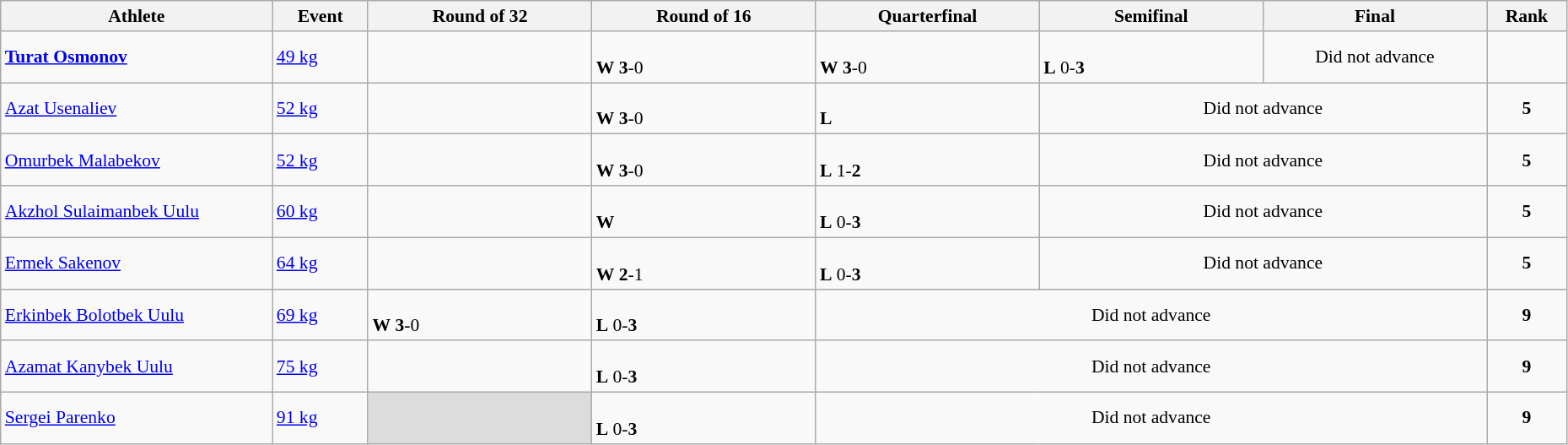<table class="wikitable" width="98%" style="text-align:left; font-size:90%">
<tr>
<th width="17%">Athlete</th>
<th width="6%">Event</th>
<th width="14%">Round of 32</th>
<th width="14%">Round of 16</th>
<th width="14%">Quarterfinal</th>
<th width="14%">Semifinal</th>
<th width="14%">Final</th>
<th width="5%">Rank</th>
</tr>
<tr>
<td><strong><a href='#'>Turat Osmonov</a></strong></td>
<td><a href='#'>49 kg</a></td>
<td></td>
<td> <br><strong>W</strong> <strong>3</strong>-0</td>
<td> <br><strong>W</strong> <strong>3</strong>-0</td>
<td> <br><strong>L</strong> 0-<strong>3</strong></td>
<td align=center>Did not advance</td>
<td align=center><strong></strong></td>
</tr>
<tr>
<td><a href='#'>Azat Usenaliev</a></td>
<td><a href='#'>52 kg</a></td>
<td></td>
<td> <br><strong>W</strong> <strong>3</strong>-0</td>
<td> <br><strong>L</strong> <strong></strong></td>
<td colspan=2 align=center>Did not advance</td>
<td align=center><strong>5</strong></td>
</tr>
<tr>
<td><a href='#'>Omurbek Malabekov</a></td>
<td><a href='#'>52 kg</a></td>
<td></td>
<td> <br><strong>W</strong> <strong>3</strong>-0</td>
<td> <br><strong>L</strong> 1-<strong>2</strong></td>
<td colspan=2 align=center>Did not advance</td>
<td align=center><strong>5</strong></td>
</tr>
<tr>
<td><a href='#'>Akzhol Sulaimanbek Uulu</a></td>
<td><a href='#'>60 kg</a></td>
<td></td>
<td> <br><strong>W</strong> <strong></strong></td>
<td><br><strong>L</strong> 0-<strong>3</strong></td>
<td colspan=2 align=center>Did not advance</td>
<td align=center><strong>5</strong></td>
</tr>
<tr>
<td><a href='#'>Ermek Sakenov</a></td>
<td><a href='#'>64 kg</a></td>
<td></td>
<td><br><strong>W</strong> <strong>2</strong>-1</td>
<td><br><strong>L</strong> 0-<strong>3</strong></td>
<td colspan=2 align=center>Did not advance</td>
<td align=center><strong>5</strong></td>
</tr>
<tr>
<td><a href='#'>Erkinbek Bolotbek Uulu</a></td>
<td><a href='#'>69 kg</a></td>
<td><br><strong>W</strong> <strong>3</strong>-0</td>
<td><br><strong>L</strong> 0-<strong>3</strong></td>
<td colspan=3 align=center>Did not advance</td>
<td align=center><strong>9</strong></td>
</tr>
<tr>
<td><a href='#'>Azamat Kanybek Uulu</a></td>
<td><a href='#'>75 kg</a></td>
<td></td>
<td> <br><strong>L</strong> 0-<strong>3</strong></td>
<td colspan=3 align=center>Did not advance</td>
<td align=center><strong>9</strong></td>
</tr>
<tr>
<td><a href='#'>Sergei Parenko</a></td>
<td><a href='#'>91 kg</a></td>
<td bgcolor=#DCDCDC></td>
<td><br><strong>L</strong> 0-<strong>3</strong></td>
<td colspan=3 align=center>Did not advance</td>
<td align=center><strong>9</strong></td>
</tr>
</table>
